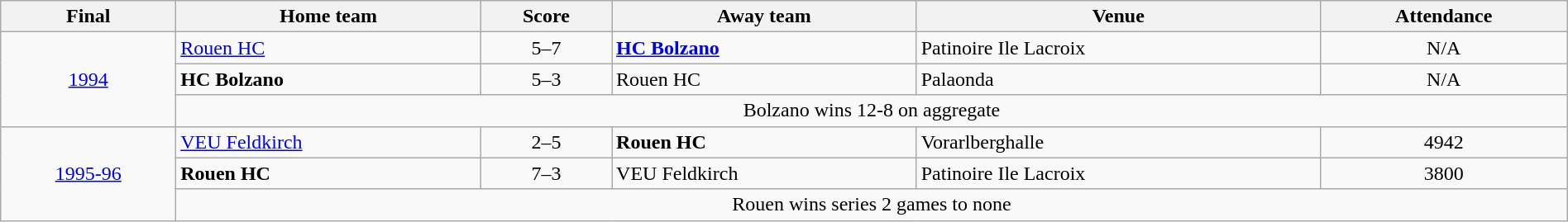<table class="wikitable" border="1" style="width:100%;">
<tr>
<th>Final</th>
<th>Home team</th>
<th>Score</th>
<th>Away team</th>
<th>Venue</th>
<th>Attendance</th>
</tr>
<tr>
<td rowspan=3 align=center><a href='#'>1994</a></td>
<td> <a href='#'>Rouen HC</a></td>
<td align=center>5–7</td>
<td> <strong><a href='#'>HC Bolzano</a></strong></td>
<td>Patinoire Ile Lacroix</td>
<td align=center>N/A</td>
</tr>
<tr>
<td> <strong>HC Bolzano</strong></td>
<td align=center>5–3</td>
<td> Rouen HC</td>
<td>Palaonda</td>
<td align=center>N/A</td>
</tr>
<tr>
<td colspan=5 align=center>Bolzano wins 12-8 on aggregate</td>
</tr>
<tr>
<td rowspan=3 align=center><a href='#'>1995-96</a></td>
<td> <a href='#'>VEU Feldkirch</a></td>
<td align=center>2–5</td>
<td> <strong>Rouen HC</strong></td>
<td>Vorarlberghalle</td>
<td align=center>4942</td>
</tr>
<tr>
<td> <strong>Rouen HC</strong></td>
<td align=center>7–3</td>
<td> VEU Feldkirch</td>
<td>Patinoire Ile Lacroix</td>
<td align=center>3800</td>
</tr>
<tr>
<td colspan=5 align=center>Rouen wins series 2 games to none</td>
</tr>
</table>
